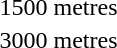<table>
<tr>
<td>1500 metres</td>
<td></td>
<td></td>
<td></td>
</tr>
<tr>
<td>3000 metres</td>
<td></td>
<td></td>
<td></td>
</tr>
</table>
